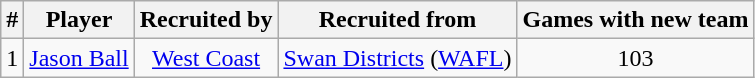<table class="wikitable sortable" style="text-align:center">
<tr>
<th>#</th>
<th>Player</th>
<th>Recruited by</th>
<th>Recruited from</th>
<th>Games with new team</th>
</tr>
<tr>
<td>1</td>
<td><a href='#'>Jason Ball</a></td>
<td><a href='#'>West Coast</a></td>
<td><a href='#'>Swan Districts</a> (<a href='#'>WAFL</a>)</td>
<td>103</td>
</tr>
</table>
